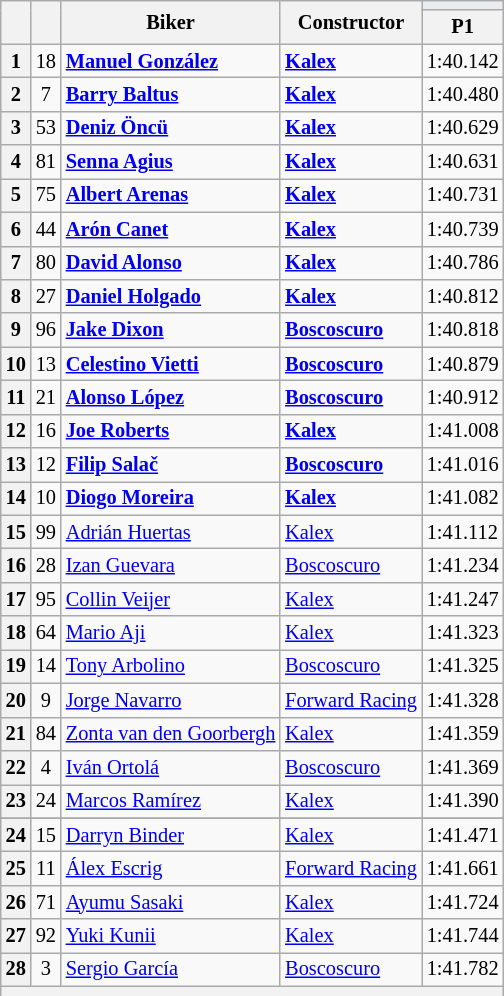<table class="wikitable sortable" style="font-size: 85%;">
<tr>
<th rowspan="2"></th>
<th rowspan="2"></th>
<th rowspan="2">Biker</th>
<th rowspan="2">Constructor</th>
<th colspan="3" style="background:#eaecf0; text-align:center;"></th>
</tr>
<tr>
<th scope="col">P1</th>
</tr>
<tr>
<th scope="row">1</th>
<td align="center">18</td>
<td><strong> <a href='#'>Manuel González</a></strong></td>
<td><strong><a href='#'>Kalex</a></strong></td>
<td>1:40.142</td>
</tr>
<tr>
<th scope="row">2</th>
<td align="center">7</td>
<td><strong> <a href='#'>Barry Baltus</a></strong></td>
<td><strong><a href='#'>Kalex</a></strong></td>
<td>1:40.480</td>
</tr>
<tr>
<th scope="row">3</th>
<td align="center">53</td>
<td><strong> <a href='#'>Deniz Öncü</a></strong></td>
<td><strong><a href='#'>Kalex</a></strong></td>
<td>1:40.629</td>
</tr>
<tr>
<th scope="row">4</th>
<td align="center">81</td>
<td><strong> <a href='#'>Senna Agius</a></strong></td>
<td><strong><a href='#'>Kalex</a></strong></td>
<td>1:40.631</td>
</tr>
<tr>
<th scope="row">5</th>
<td align="center">75</td>
<td><strong> <a href='#'>Albert Arenas</a></strong></td>
<td><strong><a href='#'>Kalex</a></strong></td>
<td>1:40.731</td>
</tr>
<tr>
<th scope="row">6</th>
<td align="center">44</td>
<td><strong> <a href='#'>Arón Canet</a></strong></td>
<td><strong><a href='#'>Kalex</a></strong></td>
<td>1:40.739</td>
</tr>
<tr>
<th scope="row">7</th>
<td align="center">80</td>
<td><strong> <a href='#'>David Alonso</a></strong></td>
<td><strong><a href='#'>Kalex</a></strong></td>
<td>1:40.786</td>
</tr>
<tr>
<th scope="row">8</th>
<td align="center">27</td>
<td><strong> <a href='#'>Daniel Holgado</a></strong></td>
<td><strong><a href='#'>Kalex</a></strong></td>
<td>1:40.812</td>
</tr>
<tr>
<th scope="row">9</th>
<td align="center">96</td>
<td><strong> <a href='#'>Jake Dixon</a></strong></td>
<td><strong><a href='#'>Boscoscuro</a></strong></td>
<td>1:40.818</td>
</tr>
<tr>
<th scope="row">10</th>
<td align="center">13</td>
<td><strong> <a href='#'>Celestino Vietti</a></strong></td>
<td><strong><a href='#'>Boscoscuro</a></strong></td>
<td>1:40.879</td>
</tr>
<tr>
<th scope="row">11</th>
<td align="center">21</td>
<td><strong> <a href='#'>Alonso López</a></strong></td>
<td><strong><a href='#'>Boscoscuro</a></strong></td>
<td>1:40.912</td>
</tr>
<tr>
<th scope="row">12</th>
<td align="center">16</td>
<td><strong> <a href='#'>Joe Roberts</a></strong></td>
<td><strong><a href='#'>Kalex</a></strong></td>
<td>1:41.008</td>
</tr>
<tr>
<th scope="row">13</th>
<td align="center">12</td>
<td><strong> <a href='#'>Filip Salač</a></strong></td>
<td><strong><a href='#'>Boscoscuro</a></strong></td>
<td>1:41.016</td>
</tr>
<tr>
<th scope="row">14</th>
<td align="center">10</td>
<td><strong> <a href='#'>Diogo Moreira</a></strong></td>
<td><strong><a href='#'>Kalex</a></strong></td>
<td>1:41.082</td>
</tr>
<tr>
<th scope="row">15</th>
<td align="center">99</td>
<td> <a href='#'>Adrián Huertas</a></td>
<td><a href='#'>Kalex</a></td>
<td>1:41.112</td>
</tr>
<tr>
<th scope="row">16</th>
<td align="center">28</td>
<td> <a href='#'>Izan Guevara</a></td>
<td><a href='#'>Boscoscuro</a></td>
<td>1:41.234</td>
</tr>
<tr>
<th scope="row">17</th>
<td align="center">95</td>
<td> <a href='#'>Collin Veijer</a></td>
<td><a href='#'>Kalex</a></td>
<td>1:41.247</td>
</tr>
<tr>
<th scope="row">18</th>
<td align="center">64</td>
<td> <a href='#'>Mario Aji</a></td>
<td><a href='#'>Kalex</a></td>
<td>1:41.323</td>
</tr>
<tr>
<th scope="row">19</th>
<td align="center">14</td>
<td> <a href='#'>Tony Arbolino</a></td>
<td><a href='#'>Boscoscuro</a></td>
<td>1:41.325</td>
</tr>
<tr>
<th scope="row">20</th>
<td align="center">9</td>
<td> <a href='#'>Jorge Navarro</a></td>
<td><a href='#'>Forward Racing</a></td>
<td>1:41.328</td>
</tr>
<tr>
<th scope="row">21</th>
<td align="center">84</td>
<td> <a href='#'>Zonta van den Goorbergh</a></td>
<td><a href='#'>Kalex</a></td>
<td>1:41.359</td>
</tr>
<tr>
<th scope="row">22</th>
<td align="center">4</td>
<td> <a href='#'>Iván Ortolá</a></td>
<td><a href='#'>Boscoscuro</a></td>
<td>1:41.369</td>
</tr>
<tr>
<th scope="row">23</th>
<td align="center">24</td>
<td> <a href='#'>Marcos Ramírez</a></td>
<td><a href='#'>Kalex</a></td>
<td>1:41.390</td>
</tr>
<tr>
</tr>
<tr>
<th scope="row">24</th>
<td align="center">15</td>
<td> <a href='#'>Darryn Binder</a></td>
<td><a href='#'>Kalex</a></td>
<td>1:41.471</td>
</tr>
<tr>
<th scope="row">25</th>
<td align="center">11</td>
<td> <a href='#'>Álex Escrig</a></td>
<td><a href='#'>Forward Racing</a></td>
<td>1:41.661</td>
</tr>
<tr>
<th scope="row">26</th>
<td align="center">71</td>
<td> <a href='#'>Ayumu Sasaki</a></td>
<td><a href='#'>Kalex</a></td>
<td>1:41.724</td>
</tr>
<tr>
<th scope="row">27</th>
<td align="center">92</td>
<td> <a href='#'>Yuki Kunii</a></td>
<td><a href='#'>Kalex</a></td>
<td>1:41.744</td>
</tr>
<tr>
<th scope="row">28</th>
<td align="center">3</td>
<td> <a href='#'>Sergio García</a></td>
<td><a href='#'>Boscoscuro</a></td>
<td>1:41.782</td>
</tr>
<tr>
<th colspan="7"></th>
</tr>
</table>
